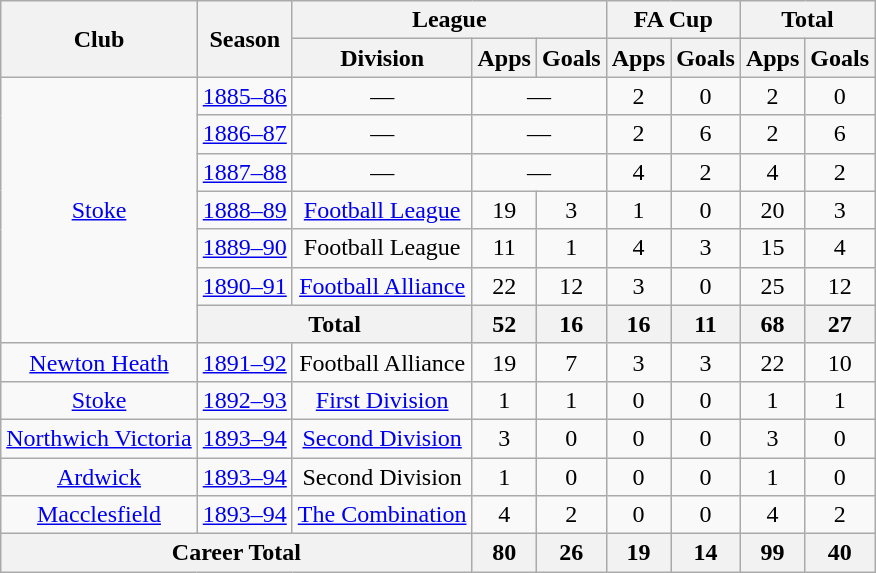<table class="wikitable" style="text-align: center;">
<tr>
<th rowspan="2">Club</th>
<th rowspan="2">Season</th>
<th colspan="3">League</th>
<th colspan="2">FA Cup</th>
<th colspan="2">Total</th>
</tr>
<tr>
<th>Division</th>
<th>Apps</th>
<th>Goals</th>
<th>Apps</th>
<th>Goals</th>
<th>Apps</th>
<th>Goals</th>
</tr>
<tr>
<td rowspan="7"><a href='#'>Stoke</a></td>
<td><a href='#'>1885–86</a></td>
<td>—</td>
<td colspan="2">—</td>
<td>2</td>
<td>0</td>
<td>2</td>
<td>0</td>
</tr>
<tr>
<td><a href='#'>1886–87</a></td>
<td>—</td>
<td colspan="2">—</td>
<td>2</td>
<td>6</td>
<td>2</td>
<td>6</td>
</tr>
<tr>
<td><a href='#'>1887–88</a></td>
<td>—</td>
<td colspan="2">—</td>
<td>4</td>
<td>2</td>
<td>4</td>
<td>2</td>
</tr>
<tr>
<td><a href='#'>1888–89</a></td>
<td><a href='#'>Football League</a></td>
<td>19</td>
<td>3</td>
<td>1</td>
<td>0</td>
<td>20</td>
<td>3</td>
</tr>
<tr>
<td><a href='#'>1889–90</a></td>
<td>Football League</td>
<td>11</td>
<td>1</td>
<td>4</td>
<td>3</td>
<td>15</td>
<td>4</td>
</tr>
<tr>
<td><a href='#'>1890–91</a></td>
<td><a href='#'>Football Alliance</a></td>
<td>22</td>
<td>12</td>
<td>3</td>
<td>0</td>
<td>25</td>
<td>12</td>
</tr>
<tr>
<th colspan=2>Total</th>
<th>52</th>
<th>16</th>
<th>16</th>
<th>11</th>
<th>68</th>
<th>27</th>
</tr>
<tr>
<td><a href='#'>Newton Heath</a></td>
<td><a href='#'>1891–92</a></td>
<td>Football Alliance</td>
<td>19</td>
<td>7</td>
<td>3</td>
<td>3</td>
<td>22</td>
<td>10</td>
</tr>
<tr>
<td><a href='#'>Stoke</a></td>
<td><a href='#'>1892–93</a></td>
<td><a href='#'>First Division</a></td>
<td>1</td>
<td>1</td>
<td>0</td>
<td>0</td>
<td>1</td>
<td>1</td>
</tr>
<tr>
<td><a href='#'>Northwich Victoria</a></td>
<td><a href='#'>1893–94</a></td>
<td><a href='#'>Second Division</a></td>
<td>3</td>
<td>0</td>
<td>0</td>
<td>0</td>
<td>3</td>
<td>0</td>
</tr>
<tr>
<td><a href='#'>Ardwick</a></td>
<td><a href='#'>1893–94</a></td>
<td>Second Division</td>
<td>1</td>
<td>0</td>
<td>0</td>
<td>0</td>
<td>1</td>
<td>0</td>
</tr>
<tr>
<td><a href='#'>Macclesfield</a></td>
<td><a href='#'>1893–94</a></td>
<td><a href='#'>The Combination</a></td>
<td>4</td>
<td>2</td>
<td>0</td>
<td>0</td>
<td>4</td>
<td>2</td>
</tr>
<tr>
<th colspan="3">Career Total</th>
<th>80</th>
<th>26</th>
<th>19</th>
<th>14</th>
<th>99</th>
<th>40</th>
</tr>
</table>
